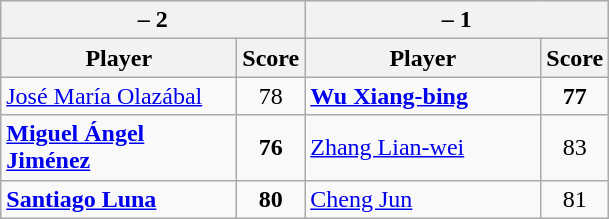<table class=wikitable>
<tr>
<th colspan=2> – 2</th>
<th colspan=2> – 1</th>
</tr>
<tr>
<th width=150>Player</th>
<th>Score</th>
<th width=150>Player</th>
<th>Score</th>
</tr>
<tr>
<td><a href='#'>José María Olazábal</a></td>
<td align=center>78</td>
<td><strong><a href='#'>Wu Xiang-bing</a></strong></td>
<td align=center><strong>77</strong></td>
</tr>
<tr>
<td><strong><a href='#'>Miguel Ángel Jiménez</a></strong></td>
<td align=center><strong>76</strong></td>
<td><a href='#'>Zhang Lian-wei</a></td>
<td align=center>83</td>
</tr>
<tr>
<td><strong><a href='#'>Santiago Luna</a></strong></td>
<td align=center><strong>80</strong></td>
<td><a href='#'>Cheng Jun</a></td>
<td align=center>81</td>
</tr>
</table>
